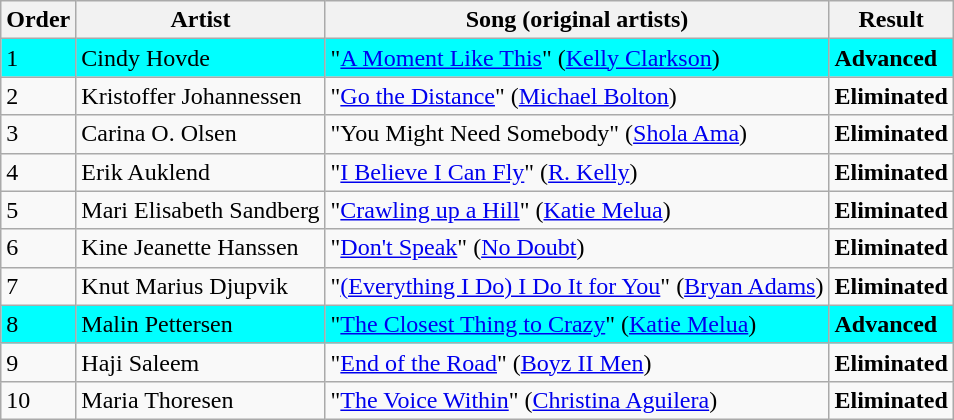<table class=wikitable>
<tr>
<th>Order</th>
<th>Artist</th>
<th>Song (original artists)</th>
<th>Result</th>
</tr>
<tr style="background:cyan;">
<td>1</td>
<td>Cindy Hovde</td>
<td>"<a href='#'>A Moment Like This</a>" (<a href='#'>Kelly Clarkson</a>)</td>
<td><strong>Advanced</strong></td>
</tr>
<tr>
<td>2</td>
<td>Kristoffer Johannessen</td>
<td>"<a href='#'>Go the Distance</a>" (<a href='#'>Michael Bolton</a>)</td>
<td><strong>Eliminated</strong></td>
</tr>
<tr>
<td>3</td>
<td>Carina O. Olsen</td>
<td>"You Might Need Somebody" (<a href='#'>Shola Ama</a>)</td>
<td><strong>Eliminated</strong></td>
</tr>
<tr>
<td>4</td>
<td>Erik Auklend</td>
<td>"<a href='#'>I Believe I Can Fly</a>" (<a href='#'>R. Kelly</a>)</td>
<td><strong>Eliminated</strong></td>
</tr>
<tr>
<td>5</td>
<td>Mari Elisabeth Sandberg</td>
<td>"<a href='#'>Crawling up a Hill</a>" (<a href='#'>Katie Melua</a>)</td>
<td><strong>Eliminated</strong></td>
</tr>
<tr>
<td>6</td>
<td>Kine Jeanette Hanssen</td>
<td>"<a href='#'>Don't Speak</a>" (<a href='#'>No Doubt</a>)</td>
<td><strong>Eliminated</strong></td>
</tr>
<tr>
<td>7</td>
<td>Knut Marius Djupvik</td>
<td>"<a href='#'>(Everything I Do) I Do It for You</a>" (<a href='#'>Bryan Adams</a>)</td>
<td><strong>Eliminated</strong></td>
</tr>
<tr style="background:cyan;">
<td>8</td>
<td>Malin Pettersen</td>
<td>"<a href='#'>The Closest Thing to Crazy</a>" (<a href='#'>Katie Melua</a>)</td>
<td><strong>Advanced</strong></td>
</tr>
<tr>
<td>9</td>
<td>Haji Saleem</td>
<td>"<a href='#'>End of the Road</a>" (<a href='#'>Boyz II Men</a>)</td>
<td><strong>Eliminated</strong></td>
</tr>
<tr>
<td>10</td>
<td>Maria Thoresen</td>
<td>"<a href='#'>The Voice Within</a>" (<a href='#'>Christina Aguilera</a>)</td>
<td><strong>Eliminated</strong></td>
</tr>
</table>
